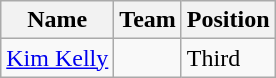<table class="wikitable">
<tr>
<th><strong>Name</strong></th>
<th><strong>Team</strong></th>
<th><strong>Position</strong></th>
</tr>
<tr>
<td><a href='#'>Kim Kelly</a></td>
<td></td>
<td>Third</td>
</tr>
</table>
